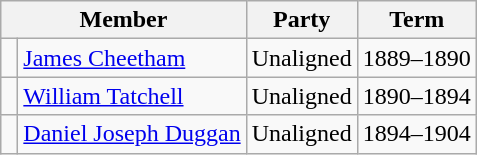<table class="wikitable">
<tr>
<th colspan="2">Member</th>
<th>Party</th>
<th>Term</th>
</tr>
<tr>
<td> </td>
<td><a href='#'>James Cheetham</a></td>
<td>Unaligned</td>
<td>1889–1890</td>
</tr>
<tr>
<td> </td>
<td><a href='#'>William Tatchell</a></td>
<td>Unaligned</td>
<td>1890–1894</td>
</tr>
<tr>
<td> </td>
<td><a href='#'>Daniel Joseph Duggan</a></td>
<td>Unaligned</td>
<td>1894–1904</td>
</tr>
</table>
